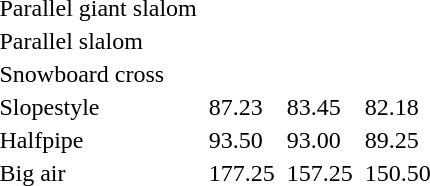<table>
<tr>
<td>Parallel giant slalom<br></td>
<td colspan=2></td>
<td colspan=2></td>
<td colspan=2></td>
</tr>
<tr>
<td>Parallel slalom<br></td>
<td colspan=2></td>
<td colspan=2></td>
<td colspan=2></td>
</tr>
<tr>
<td>Snowboard cross<br></td>
<td colspan=2></td>
<td colspan=2></td>
<td colspan=2></td>
</tr>
<tr>
<td>Slopestyle<br></td>
<td></td>
<td>87.23</td>
<td></td>
<td>83.45</td>
<td></td>
<td>82.18</td>
</tr>
<tr>
<td>Halfpipe<br></td>
<td></td>
<td>93.50</td>
<td></td>
<td>93.00</td>
<td></td>
<td>89.25</td>
</tr>
<tr>
<td>Big air<br></td>
<td></td>
<td>177.25</td>
<td></td>
<td>157.25</td>
<td></td>
<td>150.50</td>
</tr>
</table>
